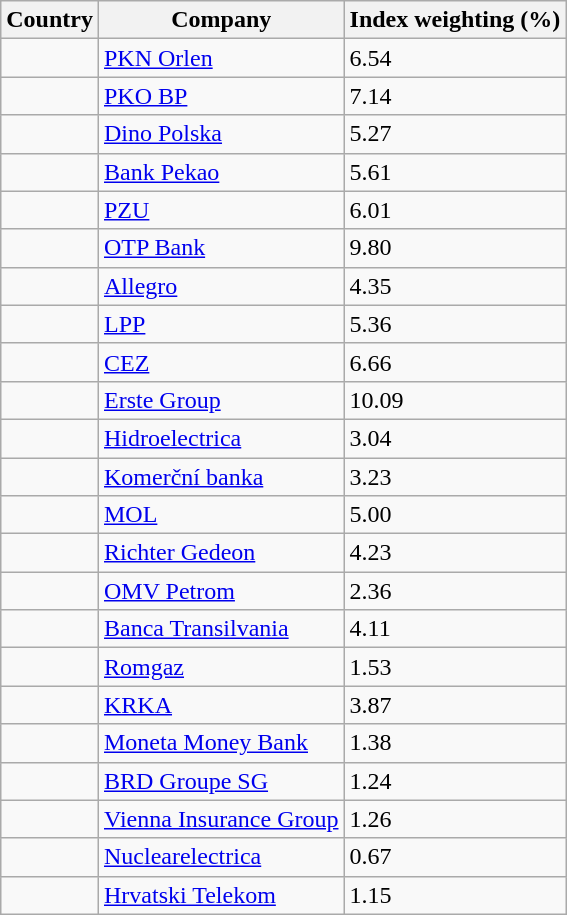<table class="wikitable sortable">
<tr>
<th>Country</th>
<th>Company</th>
<th>Index weighting (%)</th>
</tr>
<tr>
<td></td>
<td><a href='#'>PKN Orlen</a></td>
<td>6.54</td>
</tr>
<tr>
<td></td>
<td><a href='#'>PKO BP</a></td>
<td>7.14</td>
</tr>
<tr>
<td></td>
<td><a href='#'>Dino Polska</a></td>
<td>5.27</td>
</tr>
<tr>
<td></td>
<td><a href='#'>Bank Pekao</a></td>
<td>5.61</td>
</tr>
<tr>
<td></td>
<td><a href='#'>PZU</a></td>
<td>6.01</td>
</tr>
<tr>
<td></td>
<td><a href='#'>OTP Bank</a></td>
<td>9.80</td>
</tr>
<tr>
<td></td>
<td><a href='#'>Allegro</a></td>
<td>4.35</td>
</tr>
<tr>
<td></td>
<td><a href='#'>LPP</a></td>
<td>5.36</td>
</tr>
<tr>
<td></td>
<td><a href='#'>CEZ</a></td>
<td>6.66</td>
</tr>
<tr>
<td></td>
<td><a href='#'>Erste Group</a></td>
<td>10.09</td>
</tr>
<tr>
<td></td>
<td><a href='#'>Hidroelectrica</a></td>
<td>3.04</td>
</tr>
<tr>
<td></td>
<td><a href='#'>Komerční banka</a></td>
<td>3.23</td>
</tr>
<tr>
<td></td>
<td><a href='#'>MOL</a></td>
<td>5.00</td>
</tr>
<tr>
<td></td>
<td><a href='#'>Richter Gedeon</a></td>
<td>4.23</td>
</tr>
<tr>
<td></td>
<td><a href='#'>OMV Petrom</a></td>
<td>2.36</td>
</tr>
<tr>
<td></td>
<td><a href='#'>Banca Transilvania</a></td>
<td>4.11</td>
</tr>
<tr>
<td></td>
<td><a href='#'>Romgaz</a></td>
<td>1.53</td>
</tr>
<tr>
<td></td>
<td><a href='#'>KRKA</a></td>
<td>3.87</td>
</tr>
<tr>
<td></td>
<td><a href='#'>Moneta Money Bank</a></td>
<td>1.38</td>
</tr>
<tr>
<td></td>
<td><a href='#'>BRD Groupe SG</a></td>
<td>1.24</td>
</tr>
<tr>
<td></td>
<td><a href='#'>Vienna Insurance Group</a></td>
<td>1.26</td>
</tr>
<tr>
<td></td>
<td><a href='#'>Nuclearelectrica</a></td>
<td>0.67</td>
</tr>
<tr>
<td></td>
<td><a href='#'>Hrvatski Telekom</a></td>
<td>1.15</td>
</tr>
</table>
